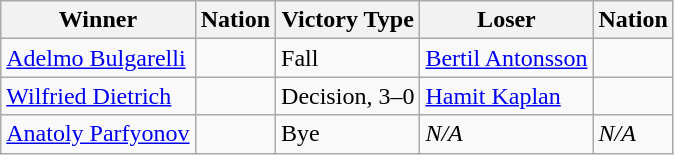<table class="wikitable sortable" style="text-align:left;">
<tr>
<th>Winner</th>
<th>Nation</th>
<th>Victory Type</th>
<th>Loser</th>
<th>Nation</th>
</tr>
<tr>
<td><a href='#'>Adelmo Bulgarelli</a></td>
<td></td>
<td>Fall</td>
<td><a href='#'>Bertil Antonsson</a></td>
<td></td>
</tr>
<tr>
<td><a href='#'>Wilfried Dietrich</a></td>
<td></td>
<td>Decision, 3–0</td>
<td><a href='#'>Hamit Kaplan</a></td>
<td></td>
</tr>
<tr>
<td><a href='#'>Anatoly Parfyonov</a></td>
<td></td>
<td>Bye</td>
<td><em>N/A</em></td>
<td><em>N/A</em></td>
</tr>
</table>
